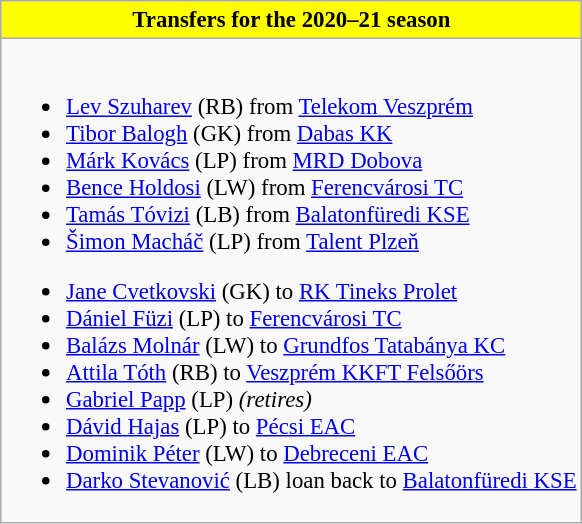<table class="wikitable collapsible collapsed" style="font-size:95%">
<tr>
<th style="color:black; background:yellow"> <strong>Transfers for the 2020–21 season</strong></th>
</tr>
<tr>
<td><br>
<ul><li> <a href='#'>Lev Szuharev</a> (RB) from  <a href='#'>Telekom Veszprém</a></li><li> <a href='#'>Tibor Balogh</a> (GK) from  <a href='#'>Dabas KK</a></li><li> <a href='#'>Márk Kovács</a> (LP) from  <a href='#'>MRD Dobova</a></li><li> <a href='#'>Bence Holdosi</a> (LW) from  <a href='#'>Ferencvárosi TC</a></li><li> <a href='#'>Tamás Tóvizi</a> (LB) from  <a href='#'>Balatonfüredi KSE</a></li><li> <a href='#'>Šimon Macháč</a> (LP) from  <a href='#'>Talent Plzeň</a></li></ul><ul><li> <a href='#'>Jane Cvetkovski</a> (GK) to  <a href='#'>RK Tineks Prolet</a></li><li> <a href='#'>Dániel Füzi</a> (LP) to  <a href='#'>Ferencvárosi TC</a></li><li> <a href='#'>Balázs Molnár</a> (LW) to  <a href='#'>Grundfos Tatabánya KC</a></li><li> <a href='#'>Attila Tóth</a> (RB) to  <a href='#'>Veszprém KKFT Felsőörs</a></li><li> <a href='#'>Gabriel Papp</a> (LP) <em>(retires)</em></li><li> <a href='#'>Dávid Hajas</a> (LP) to  <a href='#'>Pécsi EAC</a></li><li> <a href='#'>Dominik Péter</a> (LW) to  <a href='#'>Debreceni EAC</a></li><li> <a href='#'>Darko Stevanović</a> (LB) loan back to  <a href='#'>Balatonfüredi KSE</a></li></ul></td>
</tr>
</table>
